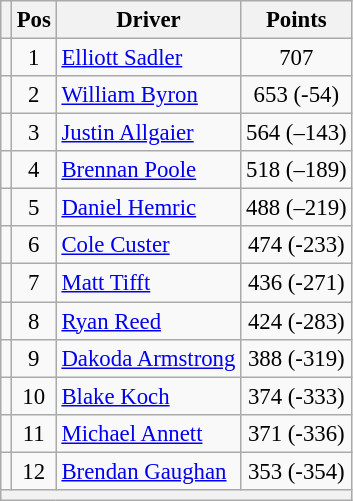<table class="wikitable" style="font-size: 95%;">
<tr>
<th></th>
<th>Pos</th>
<th>Driver</th>
<th>Points</th>
</tr>
<tr>
<td align="left"></td>
<td style="text-align:center;">1</td>
<td><a href='#'>Elliott Sadler</a></td>
<td style="text-align:center;">707</td>
</tr>
<tr>
<td align="left"></td>
<td style="text-align:center;">2</td>
<td><a href='#'>William Byron</a></td>
<td style="text-align:center;">653 (-54)</td>
</tr>
<tr>
<td align="left"></td>
<td style="text-align:center;">3</td>
<td><a href='#'>Justin Allgaier</a></td>
<td style="text-align:center;">564 (–143)</td>
</tr>
<tr>
<td align="left"></td>
<td style="text-align:center;">4</td>
<td><a href='#'>Brennan Poole</a></td>
<td style="text-align:center;">518 (–189)</td>
</tr>
<tr>
<td align="left"></td>
<td style="text-align:center;">5</td>
<td><a href='#'>Daniel Hemric</a></td>
<td style="text-align:center;">488 (–219)</td>
</tr>
<tr>
<td align="left"></td>
<td style="text-align:center;">6</td>
<td><a href='#'>Cole Custer</a></td>
<td style="text-align:center;">474 (-233)</td>
</tr>
<tr>
<td align="left"></td>
<td style="text-align:center;">7</td>
<td><a href='#'>Matt Tifft</a></td>
<td style="text-align:center;">436 (-271)</td>
</tr>
<tr>
<td align="left"></td>
<td style="text-align:center;">8</td>
<td><a href='#'>Ryan Reed</a></td>
<td style="text-align:center;">424 (-283)</td>
</tr>
<tr>
<td align="left"></td>
<td style="text-align:center;">9</td>
<td><a href='#'>Dakoda Armstrong</a></td>
<td style="text-align:center;">388 (-319)</td>
</tr>
<tr>
<td align="left"></td>
<td style="text-align:center;">10</td>
<td><a href='#'>Blake Koch</a></td>
<td style="text-align:center;">374 (-333)</td>
</tr>
<tr>
<td align="left"></td>
<td style="text-align:center;">11</td>
<td><a href='#'>Michael Annett</a></td>
<td style="text-align:center;">371 (-336)</td>
</tr>
<tr>
<td align="left"></td>
<td style="text-align:center;">12</td>
<td><a href='#'>Brendan Gaughan</a></td>
<td style="text-align:center;">353 (-354)</td>
</tr>
<tr class="sortbottom">
<th colspan="9"></th>
</tr>
</table>
